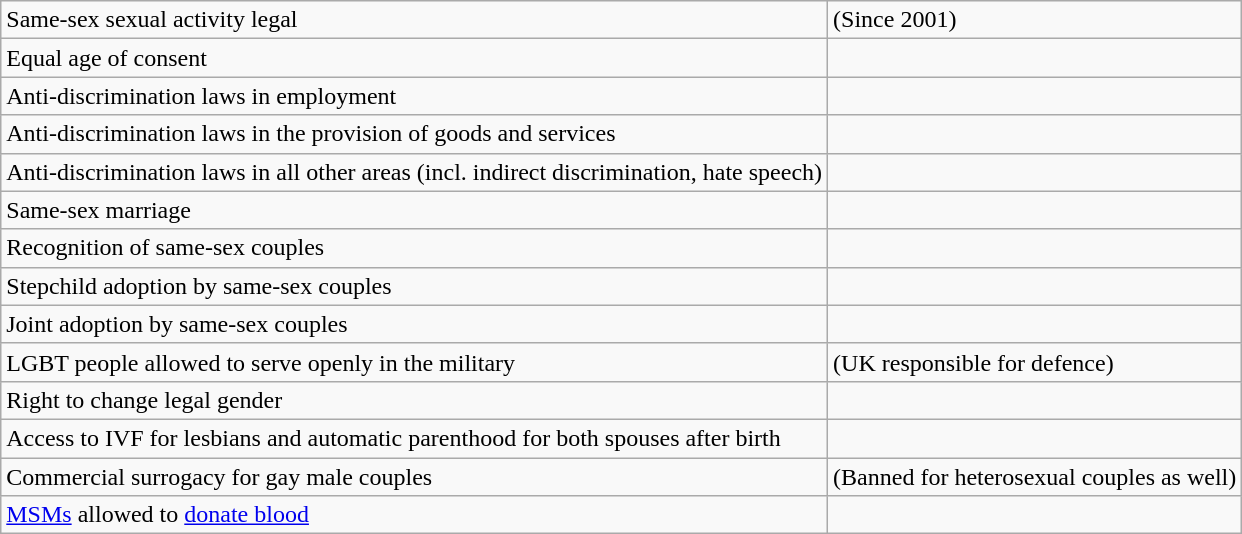<table class="wikitable">
<tr>
<td>Same-sex sexual activity legal</td>
<td> (Since 2001)</td>
</tr>
<tr>
<td>Equal age of consent</td>
<td></td>
</tr>
<tr>
<td>Anti-discrimination laws in employment</td>
<td></td>
</tr>
<tr>
<td>Anti-discrimination laws in the provision of goods and services</td>
<td></td>
</tr>
<tr>
<td>Anti-discrimination laws in all other areas (incl. indirect discrimination, hate speech)</td>
<td></td>
</tr>
<tr>
<td>Same-sex marriage</td>
<td></td>
</tr>
<tr>
<td>Recognition of same-sex couples</td>
<td></td>
</tr>
<tr>
<td>Stepchild adoption by same-sex couples</td>
<td></td>
</tr>
<tr>
<td>Joint adoption by same-sex couples</td>
<td></td>
</tr>
<tr>
<td>LGBT people allowed to serve openly in the military</td>
<td> (UK responsible for defence)</td>
</tr>
<tr>
<td>Right to change legal gender</td>
<td></td>
</tr>
<tr>
<td>Access to IVF for lesbians and automatic parenthood for both spouses after birth</td>
<td></td>
</tr>
<tr>
<td>Commercial surrogacy for gay male couples</td>
<td> (Banned for heterosexual couples as well)</td>
</tr>
<tr>
<td><a href='#'>MSMs</a> allowed to <a href='#'>donate blood</a></td>
<td></td>
</tr>
</table>
